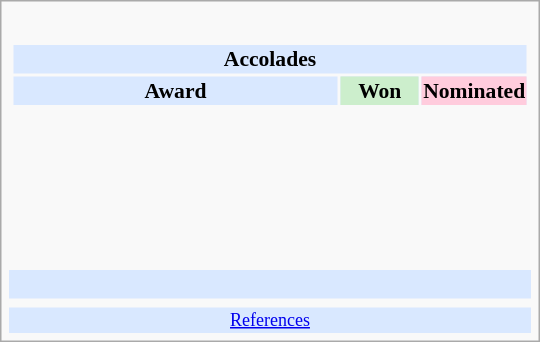<table class="infobox" style="width: 25em; text-align: left; font-size: 90%; vertical-align: middle;">
<tr>
<td colspan="3" style="text-align:center;"></td>
</tr>
<tr>
<td colspan=3><br><table class="collapsible collapsed" style="width:100%;">
<tr>
<th colspan="3" style="background:#d9e8ff; text-align:center;">Accolades</th>
</tr>
<tr style="background:#d9e8ff; text-align:center; text-align:center;">
<td><strong>Award</strong></td>
<td style="background:#cec; text-size:0.9em; width:50px;"><strong>Won</strong></td>
<td style="background:#fcd; text-size:0.9em; width:50px;"><strong>Nominated</strong></td>
</tr>
<tr>
<td style="text-align:center;"><br></td>
<td></td>
<td></td>
</tr>
<tr>
<td style="text-align:center;"><br></td>
<td></td>
<td></td>
</tr>
<tr>
<td style="text-align:center;"><br></td>
<td></td>
<td></td>
</tr>
<tr>
<td style="text-align:center;"><br></td>
<td></td>
<td></td>
</tr>
<tr>
<td style="text-align:center;"><br></td>
<td></td>
<td></td>
</tr>
</table>
</td>
</tr>
<tr style="background:#d9e8ff;">
<td style="text-align:center;" colspan="3"><br></td>
</tr>
<tr>
<td></td>
<td></td>
<td></td>
</tr>
<tr style="background:#d9e8ff;">
<td colspan="3" style="font-size: smaller; text-align:center;"><a href='#'>References</a></td>
</tr>
</table>
